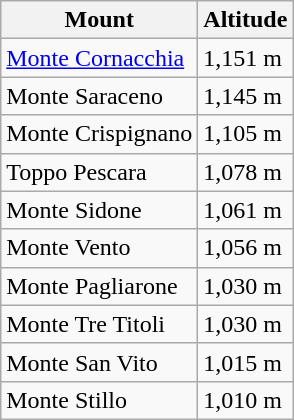<table class=wikitable>
<tr>
<th>Mount</th>
<th>Altitude</th>
</tr>
<tr>
<td><a href='#'>Monte Cornacchia</a></td>
<td>1,151 m</td>
</tr>
<tr>
<td>Monte Saraceno</td>
<td>1,145 m</td>
</tr>
<tr>
<td>Monte Crispignano</td>
<td>1,105 m</td>
</tr>
<tr>
<td>Toppo Pescara</td>
<td>1,078 m</td>
</tr>
<tr>
<td>Monte Sidone</td>
<td>1,061 m</td>
</tr>
<tr>
<td>Monte Vento</td>
<td>1,056 m</td>
</tr>
<tr>
<td>Monte Pagliarone</td>
<td>1,030 m</td>
</tr>
<tr>
<td>Monte Tre Titoli</td>
<td>1,030 m</td>
</tr>
<tr>
<td>Monte San Vito</td>
<td>1,015 m</td>
</tr>
<tr>
<td>Monte Stillo</td>
<td>1,010 m</td>
</tr>
</table>
